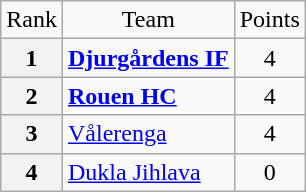<table class="wikitable" style="text-align: center;">
<tr>
<td>Rank</td>
<td>Team</td>
<td>Points</td>
</tr>
<tr>
<th>1</th>
<td style="text-align: left;"> <strong><a href='#'>Djurgårdens IF</a></strong></td>
<td>4</td>
</tr>
<tr>
<th>2</th>
<td style="text-align: left;"> <strong><a href='#'>Rouen HC</a></strong></td>
<td>4</td>
</tr>
<tr>
<th>3</th>
<td style="text-align: left;"> <a href='#'>Vålerenga</a></td>
<td>4</td>
</tr>
<tr>
<th>4</th>
<td style="text-align: left;"> <a href='#'>Dukla Jihlava</a></td>
<td>0</td>
</tr>
</table>
